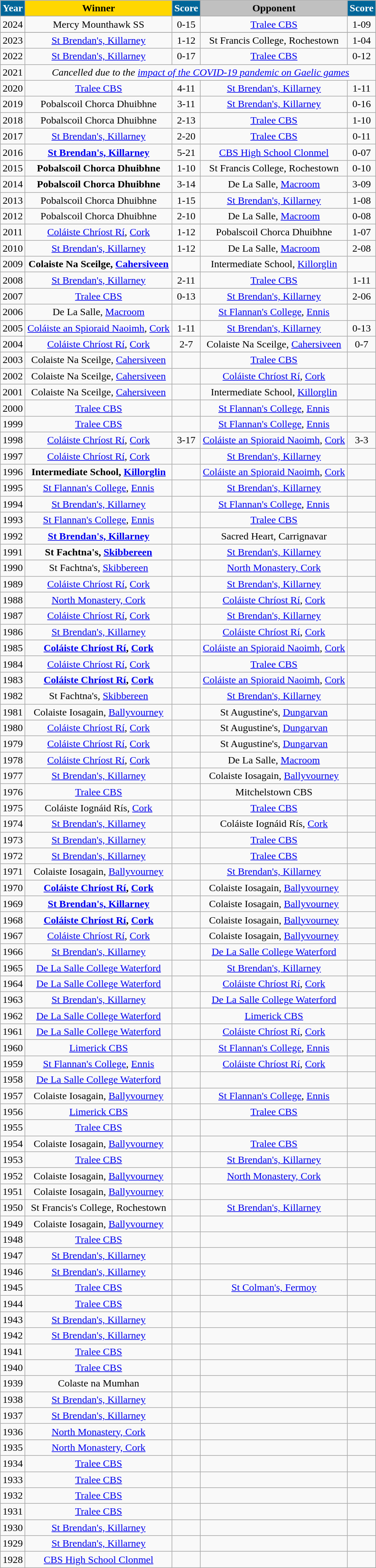<table class="wikitable" style="text-align:center;">
<tr>
<th style="background:#069; color:white;">Year</th>
<th style="background:gold;">Winner</th>
<th style="background:#069; color:white;">Score</th>
<th style="background:silver;">Opponent</th>
<th style="background:#069; color:white;">Score</th>
</tr>
<tr>
<td>2024 </td>
<td>Mercy Mounthawk SS</td>
<td>0-15</td>
<td><a href='#'>Tralee CBS</a></td>
<td>1-09</td>
</tr>
<tr>
</tr>
<tr>
<td>2023 </td>
<td><a href='#'>St Brendan's, Killarney</a></td>
<td>1-12</td>
<td>St Francis College, Rochestown</td>
<td>1-04</td>
</tr>
<tr>
<td>2022 </td>
<td><a href='#'>St Brendan's, Killarney</a></td>
<td>0-17</td>
<td><a href='#'>Tralee CBS</a></td>
<td>0-12</td>
</tr>
<tr>
<td>2021</td>
<td colspan="8" align=center><em>Cancelled due to the <a href='#'>impact of the COVID-19 pandemic on Gaelic games</a></em></td>
</tr>
<tr>
<td>2020</td>
<td><a href='#'>Tralee CBS</a></td>
<td>4-11</td>
<td><a href='#'>St Brendan's, Killarney</a></td>
<td>1-11</td>
</tr>
<tr>
<td>2019 </td>
<td>Pobalscoil Chorca Dhuibhne</td>
<td>3-11</td>
<td><a href='#'>St Brendan's, Killarney</a></td>
<td>0-16</td>
</tr>
<tr>
<td>2018</td>
<td>Pobalscoil Chorca Dhuibhne</td>
<td>2-13</td>
<td><a href='#'>Tralee CBS</a></td>
<td>1-10</td>
</tr>
<tr>
<td>2017</td>
<td><a href='#'>St Brendan's, Killarney</a></td>
<td>2-20</td>
<td><a href='#'>Tralee CBS</a></td>
<td>0-11</td>
</tr>
<tr>
<td>2016</td>
<td><strong><a href='#'>St Brendan's, Killarney</a></strong></td>
<td>5-21</td>
<td><a href='#'>CBS High School Clonmel</a></td>
<td>0-07</td>
</tr>
<tr>
<td>2015</td>
<td><strong>Pobalscoil Chorca Dhuibhne</strong></td>
<td>1-10</td>
<td>St Francis College, Rochestown</td>
<td>0-10</td>
</tr>
<tr>
<td>2014</td>
<td><strong>Pobalscoil Chorca Dhuibhne</strong></td>
<td>3-14</td>
<td>De La Salle, <a href='#'>Macroom</a></td>
<td>3-09</td>
</tr>
<tr>
<td>2013</td>
<td>Pobalscoil Chorca Dhuibhne</td>
<td>1-15</td>
<td><a href='#'>St Brendan's, Killarney</a></td>
<td>1-08</td>
</tr>
<tr>
<td>2012</td>
<td>Pobalscoil Chorca Dhuibhne</td>
<td>2-10</td>
<td>De La Salle, <a href='#'>Macroom</a></td>
<td>0-08</td>
</tr>
<tr>
<td>2011</td>
<td><a href='#'>Coláiste Chríost Rí</a>, <a href='#'>Cork</a></td>
<td>1-12</td>
<td>Pobalscoil Chorca Dhuibhne</td>
<td>1-07</td>
</tr>
<tr>
<td>2010</td>
<td><a href='#'>St Brendan's, Killarney</a></td>
<td>1-12</td>
<td>De La Salle, <a href='#'>Macroom</a></td>
<td>2-08</td>
</tr>
<tr>
<td>2009</td>
<td><strong>Colaiste Na Sceilge, <a href='#'>Cahersiveen</a></strong></td>
<td></td>
<td>Intermediate School, <a href='#'>Killorglin</a></td>
<td></td>
</tr>
<tr>
<td>2008</td>
<td><a href='#'>St Brendan's, Killarney</a></td>
<td>2-11</td>
<td><a href='#'>Tralee CBS</a></td>
<td>1-11</td>
</tr>
<tr>
<td>2007</td>
<td><a href='#'>Tralee CBS</a></td>
<td>0-13</td>
<td><a href='#'>St Brendan's, Killarney</a></td>
<td>2-06</td>
</tr>
<tr>
<td>2006</td>
<td>De La Salle, <a href='#'>Macroom</a></td>
<td></td>
<td><a href='#'>St Flannan's College</a>, <a href='#'>Ennis</a></td>
<td></td>
</tr>
<tr>
<td>2005</td>
<td><a href='#'>Coláiste an Spioraid Naoimh</a>, <a href='#'>Cork</a></td>
<td>1-11</td>
<td><a href='#'>St Brendan's, Killarney</a></td>
<td>0-13</td>
</tr>
<tr>
<td>2004</td>
<td><a href='#'>Coláiste Chríost Rí</a>, <a href='#'>Cork</a></td>
<td>2-7</td>
<td>Colaiste Na Sceilge, <a href='#'>Cahersiveen</a></td>
<td>0-7</td>
</tr>
<tr>
<td>2003</td>
<td>Colaiste Na Sceilge, <a href='#'>Cahersiveen</a></td>
<td></td>
<td><a href='#'>Tralee CBS</a></td>
<td></td>
</tr>
<tr>
<td>2002</td>
<td>Colaiste Na Sceilge, <a href='#'>Cahersiveen</a></td>
<td></td>
<td><a href='#'>Coláiste Chríost Rí</a>, <a href='#'>Cork</a></td>
<td></td>
</tr>
<tr>
<td>2001</td>
<td>Colaiste Na Sceilge, <a href='#'>Cahersiveen</a></td>
<td></td>
<td>Intermediate School, <a href='#'>Killorglin</a></td>
<td></td>
</tr>
<tr>
<td>2000</td>
<td><a href='#'>Tralee CBS</a></td>
<td></td>
<td><a href='#'>St Flannan's College</a>, <a href='#'>Ennis</a></td>
<td></td>
</tr>
<tr>
<td>1999</td>
<td><a href='#'>Tralee CBS</a></td>
<td></td>
<td><a href='#'>St Flannan's College</a>, <a href='#'>Ennis</a></td>
<td></td>
</tr>
<tr>
<td>1998</td>
<td><a href='#'>Coláiste Chríost Rí</a>, <a href='#'>Cork</a></td>
<td>3-17</td>
<td><a href='#'>Coláiste an Spioraid Naoimh</a>, <a href='#'>Cork</a></td>
<td>3-3</td>
</tr>
<tr>
<td>1997</td>
<td><a href='#'>Coláiste Chríost Rí</a>, <a href='#'>Cork</a></td>
<td></td>
<td><a href='#'>St Brendan's, Killarney</a></td>
<td></td>
</tr>
<tr>
<td>1996</td>
<td><strong>Intermediate School, <a href='#'>Killorglin</a></strong></td>
<td></td>
<td><a href='#'>Coláiste an Spioraid Naoimh</a>, <a href='#'>Cork</a></td>
<td></td>
</tr>
<tr>
<td>1995</td>
<td><a href='#'>St Flannan's College</a>, <a href='#'>Ennis</a></td>
<td></td>
<td><a href='#'>St Brendan's, Killarney</a></td>
<td></td>
</tr>
<tr>
<td>1994</td>
<td><a href='#'>St Brendan's, Killarney</a></td>
<td></td>
<td><a href='#'>St Flannan's College</a>, <a href='#'>Ennis</a></td>
<td></td>
</tr>
<tr>
<td>1993</td>
<td><a href='#'>St Flannan's College</a>, <a href='#'>Ennis</a></td>
<td></td>
<td><a href='#'>Tralee CBS</a></td>
<td></td>
</tr>
<tr>
<td>1992</td>
<td><strong><a href='#'>St Brendan's, Killarney</a></strong></td>
<td></td>
<td>Sacred Heart, Carrignavar</td>
<td></td>
</tr>
<tr>
<td>1991</td>
<td><strong>St Fachtna's, <a href='#'>Skibbereen</a></strong></td>
<td></td>
<td><a href='#'>St Brendan's, Killarney</a></td>
<td></td>
</tr>
<tr>
<td>1990</td>
<td>St Fachtna's, <a href='#'>Skibbereen</a></td>
<td></td>
<td><a href='#'>North Monastery, Cork</a></td>
<td></td>
</tr>
<tr>
<td>1989</td>
<td><a href='#'>Coláiste Chríost Rí</a>, <a href='#'>Cork</a></td>
<td></td>
<td><a href='#'>St Brendan's, Killarney</a></td>
<td></td>
</tr>
<tr>
<td>1988</td>
<td><a href='#'>North Monastery, Cork</a></td>
<td></td>
<td><a href='#'>Coláiste Chríost Rí</a>, <a href='#'>Cork</a></td>
<td></td>
</tr>
<tr>
<td>1987</td>
<td><a href='#'>Coláiste Chríost Rí</a>, <a href='#'>Cork</a></td>
<td></td>
<td><a href='#'>St Brendan's, Killarney</a></td>
<td></td>
</tr>
<tr>
<td>1986</td>
<td><a href='#'>St Brendan's, Killarney</a></td>
<td></td>
<td><a href='#'>Coláiste Chríost Rí</a>, <a href='#'>Cork</a></td>
<td></td>
</tr>
<tr>
<td>1985</td>
<td><strong><a href='#'>Coláiste Chríost Rí</a>, <a href='#'>Cork</a></strong></td>
<td></td>
<td><a href='#'>Coláiste an Spioraid Naoimh</a>, <a href='#'>Cork</a></td>
<td></td>
</tr>
<tr>
<td>1984</td>
<td><a href='#'>Coláiste Chríost Rí</a>, <a href='#'>Cork</a></td>
<td></td>
<td><a href='#'>Tralee CBS</a></td>
<td></td>
</tr>
<tr>
<td>1983</td>
<td><strong><a href='#'>Coláiste Chríost Rí</a>, <a href='#'>Cork</a></strong></td>
<td></td>
<td><a href='#'>Coláiste an Spioraid Naoimh</a>, <a href='#'>Cork</a></td>
<td></td>
</tr>
<tr>
<td>1982</td>
<td>St Fachtna's, <a href='#'>Skibbereen</a></td>
<td></td>
<td><a href='#'>St Brendan's, Killarney</a></td>
<td></td>
</tr>
<tr>
<td>1981</td>
<td>Colaiste Iosagain, <a href='#'>Ballyvourney</a></td>
<td></td>
<td>St Augustine's, <a href='#'>Dungarvan</a></td>
<td></td>
</tr>
<tr>
<td>1980</td>
<td><a href='#'>Coláiste Chríost Rí</a>, <a href='#'>Cork</a></td>
<td></td>
<td>St Augustine's, <a href='#'>Dungarvan</a></td>
<td></td>
</tr>
<tr>
<td>1979</td>
<td><a href='#'>Coláiste Chríost Rí</a>, <a href='#'>Cork</a></td>
<td></td>
<td>St Augustine's, <a href='#'>Dungarvan</a></td>
<td></td>
</tr>
<tr>
<td>1978</td>
<td><a href='#'>Coláiste Chríost Rí</a>, <a href='#'>Cork</a></td>
<td></td>
<td>De La Salle, <a href='#'>Macroom</a></td>
<td></td>
</tr>
<tr>
<td>1977</td>
<td><a href='#'>St Brendan's, Killarney</a></td>
<td></td>
<td>Colaiste Iosagain, <a href='#'>Ballyvourney</a></td>
<td></td>
</tr>
<tr>
<td>1976</td>
<td><a href='#'>Tralee CBS</a></td>
<td></td>
<td>Mitchelstown CBS</td>
<td></td>
</tr>
<tr>
<td>1975</td>
<td>Coláiste Iognáid Rís, <a href='#'>Cork</a></td>
<td></td>
<td><a href='#'>Tralee CBS</a></td>
<td></td>
</tr>
<tr>
<td>1974</td>
<td><a href='#'>St Brendan's, Killarney</a></td>
<td></td>
<td>Coláiste Iognáid Rís, <a href='#'>Cork</a></td>
<td></td>
</tr>
<tr>
<td>1973</td>
<td><a href='#'>St Brendan's, Killarney</a></td>
<td></td>
<td><a href='#'>Tralee CBS</a></td>
<td></td>
</tr>
<tr>
<td>1972</td>
<td><a href='#'>St Brendan's, Killarney</a></td>
<td></td>
<td><a href='#'>Tralee CBS</a></td>
<td></td>
</tr>
<tr>
<td>1971</td>
<td>Colaiste Iosagain, <a href='#'>Ballyvourney</a></td>
<td></td>
<td><a href='#'>St Brendan's, Killarney</a></td>
<td></td>
</tr>
<tr>
<td>1970</td>
<td><strong><a href='#'>Coláiste Chríost Rí</a>, <a href='#'>Cork</a></strong></td>
<td></td>
<td>Colaiste Iosagain, <a href='#'>Ballyvourney</a></td>
<td></td>
</tr>
<tr>
<td>1969</td>
<td><strong><a href='#'>St Brendan's, Killarney</a></strong></td>
<td></td>
<td>Colaiste Iosagain, <a href='#'>Ballyvourney</a></td>
<td></td>
</tr>
<tr>
<td>1968</td>
<td><strong><a href='#'>Coláiste Chríost Rí</a>, <a href='#'>Cork</a></strong></td>
<td></td>
<td>Colaiste Iosagain, <a href='#'>Ballyvourney</a></td>
<td></td>
</tr>
<tr>
<td>1967</td>
<td><a href='#'>Coláiste Chríost Rí</a>, <a href='#'>Cork</a></td>
<td></td>
<td>Colaiste Iosagain, <a href='#'>Ballyvourney</a></td>
<td></td>
</tr>
<tr>
<td>1966</td>
<td><a href='#'>St Brendan's, Killarney</a></td>
<td></td>
<td><a href='#'>De La Salle College Waterford</a></td>
<td></td>
</tr>
<tr>
<td>1965</td>
<td><a href='#'>De La Salle College Waterford</a></td>
<td></td>
<td><a href='#'>St Brendan's, Killarney</a></td>
<td></td>
</tr>
<tr>
<td>1964</td>
<td><a href='#'>De La Salle College Waterford</a></td>
<td></td>
<td><a href='#'>Coláiste Chríost Rí</a>, <a href='#'>Cork</a></td>
<td></td>
</tr>
<tr>
<td>1963</td>
<td><a href='#'>St Brendan's, Killarney</a></td>
<td></td>
<td><a href='#'>De La Salle College Waterford</a></td>
<td></td>
</tr>
<tr>
<td>1962</td>
<td><a href='#'>De La Salle College Waterford</a></td>
<td></td>
<td><a href='#'>Limerick CBS</a></td>
<td></td>
</tr>
<tr>
<td>1961</td>
<td><a href='#'>De La Salle College Waterford</a></td>
<td></td>
<td><a href='#'>Coláiste Chríost Rí</a>, <a href='#'>Cork</a></td>
<td></td>
</tr>
<tr>
<td>1960</td>
<td><a href='#'>Limerick CBS</a></td>
<td></td>
<td><a href='#'>St Flannan's College</a>, <a href='#'>Ennis</a></td>
<td></td>
</tr>
<tr>
<td>1959</td>
<td><a href='#'>St Flannan's College</a>, <a href='#'>Ennis</a></td>
<td></td>
<td><a href='#'>Coláiste Chríost Rí</a>, <a href='#'>Cork</a></td>
<td></td>
</tr>
<tr>
<td>1958</td>
<td><a href='#'>De La Salle College Waterford</a></td>
<td></td>
<td></td>
<td></td>
</tr>
<tr>
<td>1957</td>
<td>Colaiste Iosagain, <a href='#'>Ballyvourney</a></td>
<td></td>
<td><a href='#'>St Flannan's College</a>, <a href='#'>Ennis</a></td>
<td></td>
</tr>
<tr>
<td>1956</td>
<td><a href='#'>Limerick CBS</a></td>
<td></td>
<td><a href='#'>Tralee CBS</a></td>
<td></td>
</tr>
<tr>
<td>1955</td>
<td><a href='#'>Tralee CBS</a></td>
<td></td>
<td></td>
<td></td>
</tr>
<tr>
<td>1954</td>
<td>Colaiste Iosagain, <a href='#'>Ballyvourney</a></td>
<td></td>
<td><a href='#'>Tralee CBS</a></td>
<td></td>
</tr>
<tr>
<td>1953</td>
<td><a href='#'>Tralee CBS</a></td>
<td></td>
<td><a href='#'>St Brendan's, Killarney</a></td>
<td></td>
</tr>
<tr>
<td>1952</td>
<td>Colaiste Iosagain, <a href='#'>Ballyvourney</a></td>
<td></td>
<td><a href='#'>North Monastery, Cork</a></td>
<td></td>
</tr>
<tr>
<td>1951</td>
<td>Colaiste Iosagain, <a href='#'>Ballyvourney</a></td>
<td></td>
<td></td>
<td></td>
</tr>
<tr>
<td>1950</td>
<td>St Francis's College, Rochestown</td>
<td></td>
<td><a href='#'>St Brendan's, Killarney</a></td>
<td></td>
</tr>
<tr>
<td>1949</td>
<td>Colaiste Iosagain, <a href='#'>Ballyvourney</a></td>
<td></td>
<td></td>
<td></td>
</tr>
<tr>
<td>1948</td>
<td><a href='#'>Tralee CBS</a></td>
<td></td>
<td></td>
<td></td>
</tr>
<tr>
<td>1947</td>
<td><a href='#'>St Brendan's, Killarney</a></td>
<td></td>
<td></td>
<td></td>
</tr>
<tr>
<td>1946</td>
<td><a href='#'>St Brendan's, Killarney</a></td>
<td></td>
<td></td>
<td></td>
</tr>
<tr>
<td>1945</td>
<td><a href='#'>Tralee CBS</a></td>
<td></td>
<td><a href='#'>St Colman's, Fermoy</a></td>
<td></td>
</tr>
<tr>
<td>1944</td>
<td><a href='#'>Tralee CBS</a></td>
<td></td>
<td></td>
<td></td>
</tr>
<tr>
<td>1943</td>
<td><a href='#'>St Brendan's, Killarney</a></td>
<td></td>
<td></td>
<td></td>
</tr>
<tr>
<td>1942</td>
<td><a href='#'>St Brendan's, Killarney</a></td>
<td></td>
<td></td>
<td></td>
</tr>
<tr>
<td>1941</td>
<td><a href='#'>Tralee CBS</a></td>
<td></td>
<td></td>
<td></td>
</tr>
<tr>
<td>1940</td>
<td><a href='#'>Tralee CBS</a></td>
<td></td>
<td></td>
<td></td>
</tr>
<tr>
<td>1939</td>
<td>Colaste na Mumhan</td>
<td></td>
<td></td>
<td></td>
</tr>
<tr>
<td>1938</td>
<td><a href='#'>St Brendan's, Killarney</a></td>
<td></td>
<td></td>
<td></td>
</tr>
<tr>
<td>1937</td>
<td><a href='#'>St Brendan's, Killarney</a></td>
<td></td>
<td></td>
<td></td>
</tr>
<tr>
<td>1936</td>
<td><a href='#'>North Monastery, Cork</a></td>
<td></td>
<td></td>
<td></td>
</tr>
<tr>
<td>1935</td>
<td><a href='#'>North Monastery, Cork</a></td>
<td></td>
<td></td>
<td></td>
</tr>
<tr>
<td>1934</td>
<td><a href='#'>Tralee CBS</a></td>
<td></td>
<td></td>
<td></td>
</tr>
<tr>
<td>1933</td>
<td><a href='#'>Tralee CBS</a></td>
<td></td>
<td></td>
<td></td>
</tr>
<tr>
<td>1932</td>
<td><a href='#'>Tralee CBS</a></td>
<td></td>
<td></td>
<td></td>
</tr>
<tr>
<td>1931</td>
<td><a href='#'>Tralee CBS</a></td>
<td></td>
<td></td>
<td></td>
</tr>
<tr>
<td>1930</td>
<td><a href='#'>St Brendan's, Killarney</a></td>
<td></td>
<td></td>
<td></td>
</tr>
<tr>
<td>1929</td>
<td><a href='#'>St Brendan's, Killarney</a></td>
<td></td>
<td></td>
<td></td>
</tr>
<tr>
<td>1928</td>
<td><a href='#'>CBS High School Clonmel</a></td>
<td></td>
<td></td>
<td></td>
</tr>
</table>
